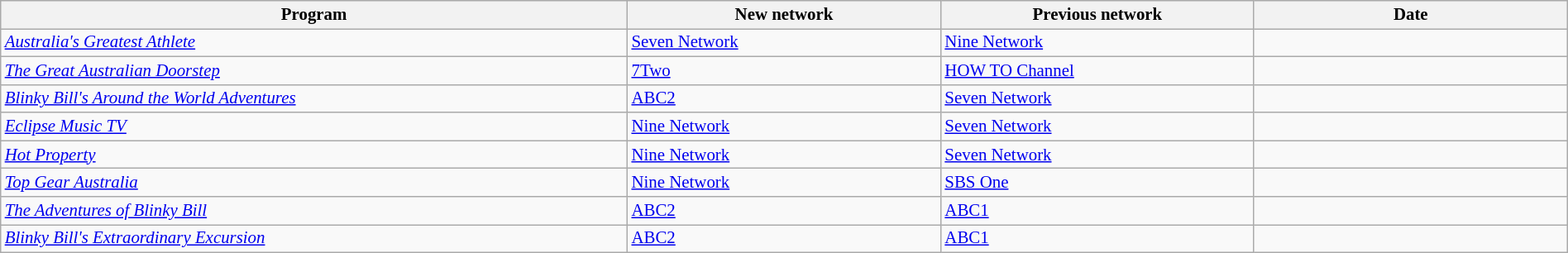<table class="wikitable sortable" width="100%" style="font-size:87%;">
<tr bgcolor="#efefef">
<th width=40%>Program</th>
<th width=20%>New network</th>
<th width=20%>Previous network</th>
<th width=20%>Date</th>
</tr>
<tr>
<td><em><a href='#'>Australia's Greatest Athlete</a></em></td>
<td><a href='#'>Seven Network</a></td>
<td><a href='#'>Nine Network</a></td>
<td></td>
</tr>
<tr>
<td><em><a href='#'>The Great Australian Doorstep</a></em></td>
<td><a href='#'>7Two</a></td>
<td><a href='#'>HOW TO Channel</a></td>
<td></td>
</tr>
<tr>
<td><em><a href='#'>Blinky Bill's Around the World Adventures</a></em></td>
<td><a href='#'>ABC2</a></td>
<td><a href='#'>Seven Network</a></td>
<td></td>
</tr>
<tr>
<td><em><a href='#'>Eclipse Music TV</a></em></td>
<td><a href='#'>Nine Network</a></td>
<td><a href='#'>Seven Network</a></td>
<td></td>
</tr>
<tr>
<td><em><a href='#'>Hot Property</a></em></td>
<td><a href='#'>Nine Network</a></td>
<td><a href='#'>Seven Network</a></td>
<td></td>
</tr>
<tr>
<td><em><a href='#'>Top Gear Australia</a></em></td>
<td><a href='#'>Nine Network</a></td>
<td><a href='#'>SBS One</a></td>
<td></td>
</tr>
<tr>
<td><em><a href='#'>The Adventures of Blinky Bill</a></em></td>
<td><a href='#'>ABC2</a></td>
<td><a href='#'>ABC1</a></td>
<td></td>
</tr>
<tr>
<td><em><a href='#'>Blinky Bill's Extraordinary Excursion</a></em></td>
<td><a href='#'>ABC2</a></td>
<td><a href='#'>ABC1</a></td>
<td></td>
</tr>
</table>
